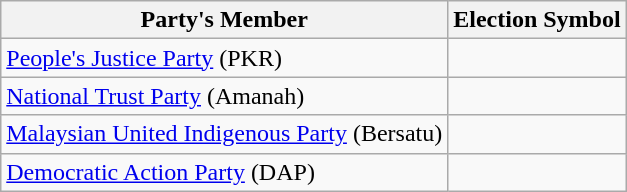<table class="wikitable">
<tr>
<th>Party's Member</th>
<th>Election Symbol</th>
</tr>
<tr>
<td><a href='#'>People's Justice Party</a> (PKR)</td>
<td></td>
</tr>
<tr>
<td><a href='#'>National Trust Party</a> (Amanah)</td>
<td></td>
</tr>
<tr>
<td><a href='#'>Malaysian United Indigenous Party</a> (Bersatu)</td>
<td></td>
</tr>
<tr>
<td><a href='#'>Democratic Action Party</a> (DAP)</td>
<td></td>
</tr>
</table>
